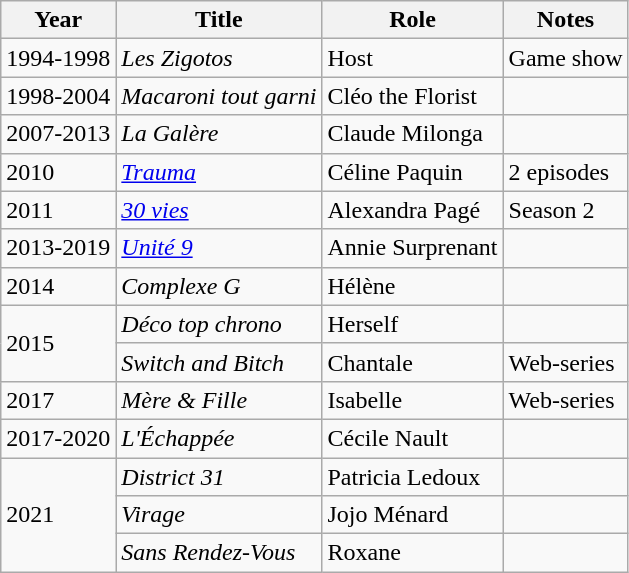<table class="wikitable sortable">
<tr>
<th>Year</th>
<th>Title</th>
<th class="unsortable">Role</th>
<th class="unsortable">Notes</th>
</tr>
<tr>
<td>1994-1998</td>
<td><em>Les Zigotos</em></td>
<td>Host</td>
<td>Game show</td>
</tr>
<tr>
<td>1998-2004</td>
<td><em>Macaroni tout garni</em></td>
<td>Cléo the Florist</td>
<td></td>
</tr>
<tr>
<td>2007-2013</td>
<td><em>La Galère</em></td>
<td>Claude Milonga</td>
<td></td>
</tr>
<tr>
<td>2010</td>
<td><em><a href='#'>Trauma</a></em></td>
<td>Céline Paquin</td>
<td>2 episodes</td>
</tr>
<tr>
<td>2011</td>
<td><em><a href='#'>30 vies</a></em></td>
<td>Alexandra Pagé</td>
<td>Season 2</td>
</tr>
<tr>
<td>2013-2019</td>
<td><em><a href='#'>Unité 9</a></em></td>
<td>Annie Surprenant</td>
<td></td>
</tr>
<tr>
<td>2014</td>
<td><em>Complexe G</em></td>
<td>Hélène</td>
<td></td>
</tr>
<tr>
<td rowspan="2">2015</td>
<td><em>Déco top chrono</em></td>
<td>Herself</td>
<td></td>
</tr>
<tr>
<td><em>Switch and Bitch</em></td>
<td>Chantale</td>
<td>Web-series</td>
</tr>
<tr>
<td>2017</td>
<td><em>Mère & Fille</em></td>
<td>Isabelle</td>
<td>Web-series</td>
</tr>
<tr>
<td>2017-2020</td>
<td><em>L'Échappée</em></td>
<td>Cécile Nault</td>
<td></td>
</tr>
<tr>
<td rowspan="3">2021</td>
<td><em>District 31</em></td>
<td>Patricia Ledoux</td>
<td></td>
</tr>
<tr>
<td><em>Virage</em></td>
<td>Jojo Ménard</td>
<td></td>
</tr>
<tr>
<td><em>Sans Rendez-Vous</em></td>
<td>Roxane</td>
<td></td>
</tr>
</table>
